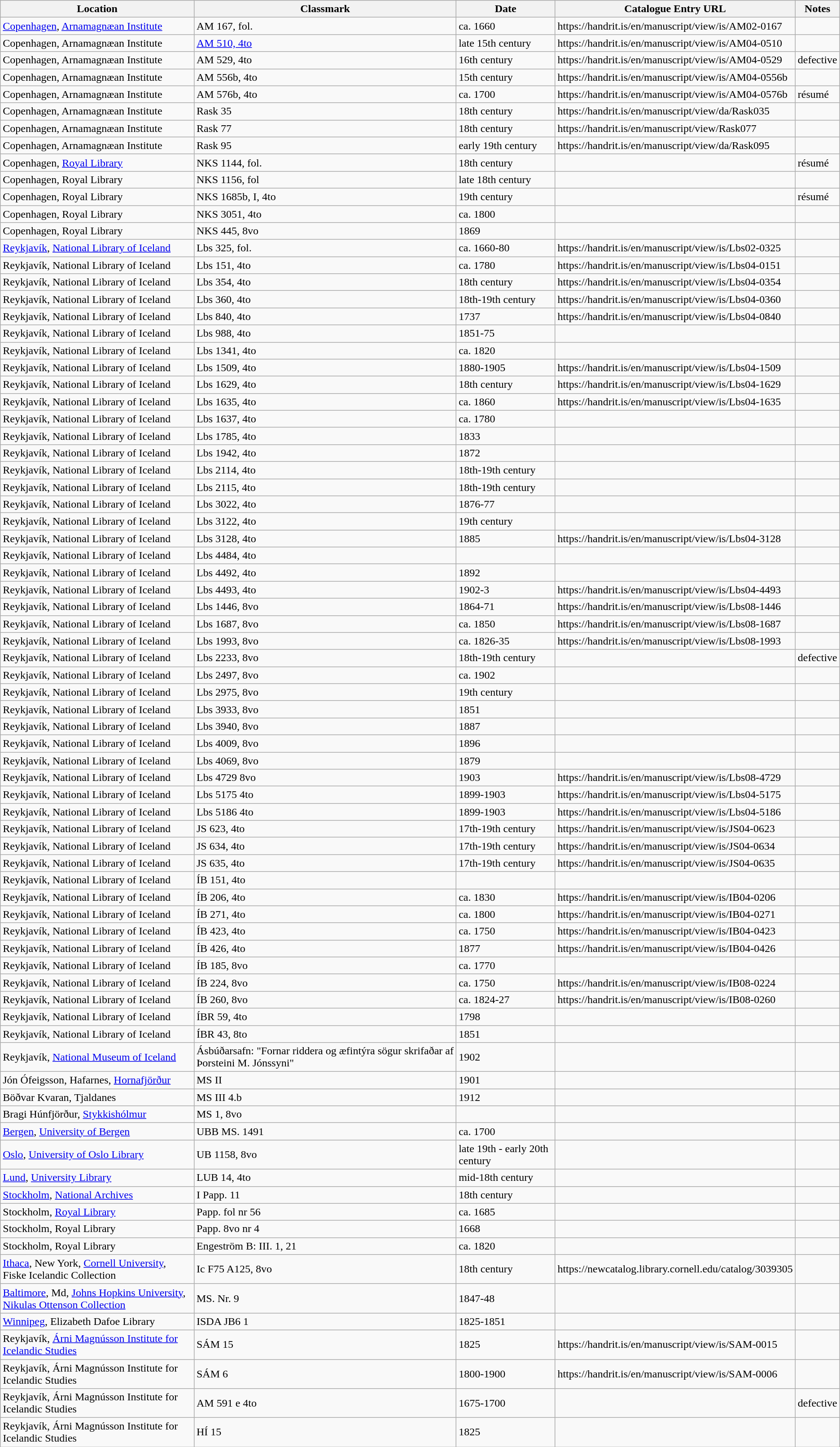<table class="wikitable">
<tr>
<th>Location</th>
<th>Classmark</th>
<th>Date</th>
<th>Catalogue Entry URL</th>
<th>Notes</th>
</tr>
<tr>
<td><a href='#'>Copenhagen</a>, <a href='#'>Arnamagnæan Institute</a></td>
<td>AM 167, fol.</td>
<td>ca. 1660</td>
<td>https://handrit.is/en/manuscript/view/is/AM02-0167</td>
<td></td>
</tr>
<tr>
<td>Copenhagen, Arnamagnæan Institute</td>
<td><a href='#'>AM 510, 4to</a></td>
<td>late 15th century</td>
<td>https://handrit.is/en/manuscript/view/is/AM04-0510</td>
<td></td>
</tr>
<tr>
<td>Copenhagen,  Arnamagnæan Institute</td>
<td>AM 529, 4to</td>
<td>16th century</td>
<td>https://handrit.is/en/manuscript/view/is/AM04-0529</td>
<td>defective</td>
</tr>
<tr>
<td>Copenhagen,  Arnamagnæan Institute</td>
<td>AM 556b, 4to</td>
<td>15th century</td>
<td>https://handrit.is/en/manuscript/view/is/AM04-0556b</td>
<td></td>
</tr>
<tr>
<td>Copenhagen,  Arnamagnæan Institute</td>
<td>AM 576b, 4to</td>
<td>ca. 1700</td>
<td>https://handrit.is/en/manuscript/view/is/AM04-0576b</td>
<td>résumé</td>
</tr>
<tr>
<td>Copenhagen,  Arnamagnæan Institute</td>
<td>Rask 35</td>
<td>18th century</td>
<td>https://handrit.is/en/manuscript/view/da/Rask035</td>
<td></td>
</tr>
<tr>
<td>Copenhagen,  Arnamagnæan Institute</td>
<td>Rask 77</td>
<td>18th century</td>
<td>https://handrit.is/en/manuscript/view/Rask077</td>
<td></td>
</tr>
<tr>
<td>Copenhagen,  Arnamagnæan Institute</td>
<td>Rask 95</td>
<td>early 19th century</td>
<td>https://handrit.is/en/manuscript/view/da/Rask095</td>
<td></td>
</tr>
<tr>
<td>Copenhagen, <a href='#'>Royal Library</a></td>
<td>NKS 1144, fol.</td>
<td>18th century</td>
<td></td>
<td>résumé</td>
</tr>
<tr>
<td>Copenhagen, Royal  Library</td>
<td>NKS 1156, fol</td>
<td>late 18th century</td>
<td></td>
<td></td>
</tr>
<tr>
<td>Copenhagen, Royal  Library</td>
<td>NKS 1685b, I, 4to</td>
<td>19th century</td>
<td></td>
<td>résumé</td>
</tr>
<tr>
<td>Copenhagen, Royal  Library</td>
<td>NKS 3051, 4to</td>
<td>ca. 1800</td>
<td></td>
<td></td>
</tr>
<tr>
<td>Copenhagen, Royal  Library</td>
<td>NKS 445, 8vo</td>
<td>1869</td>
<td></td>
<td></td>
</tr>
<tr>
<td><a href='#'>Reykjavík</a>, <a href='#'>National Library of Iceland</a></td>
<td>Lbs 325, fol.</td>
<td>ca. 1660-80</td>
<td>https://handrit.is/en/manuscript/view/is/Lbs02-0325</td>
<td></td>
</tr>
<tr>
<td>Reykjavík, National Library of Iceland</td>
<td>Lbs 151, 4to</td>
<td>ca. 1780</td>
<td>https://handrit.is/en/manuscript/view/is/Lbs04-0151</td>
<td></td>
</tr>
<tr>
<td>Reykjavík, National Library of Iceland</td>
<td>Lbs 354, 4to</td>
<td>18th century</td>
<td>https://handrit.is/en/manuscript/view/is/Lbs04-0354</td>
<td></td>
</tr>
<tr>
<td>Reykjavík, National Library of Iceland</td>
<td>Lbs 360, 4to</td>
<td>18th-19th century</td>
<td>https://handrit.is/en/manuscript/view/is/Lbs04-0360</td>
<td></td>
</tr>
<tr>
<td>Reykjavík, National Library of Iceland</td>
<td>Lbs 840, 4to</td>
<td>1737</td>
<td>https://handrit.is/en/manuscript/view/is/Lbs04-0840</td>
<td></td>
</tr>
<tr>
<td>Reykjavík, National Library of Iceland</td>
<td>Lbs 988, 4to</td>
<td>1851-75</td>
<td></td>
<td></td>
</tr>
<tr>
<td>Reykjavík, National Library of Iceland</td>
<td>Lbs 1341, 4to</td>
<td>ca. 1820</td>
<td></td>
<td></td>
</tr>
<tr>
<td>Reykjavík, National Library of Iceland</td>
<td>Lbs 1509, 4to</td>
<td>1880-1905</td>
<td>https://handrit.is/en/manuscript/view/is/Lbs04-1509</td>
<td></td>
</tr>
<tr>
<td>Reykjavík, National Library of Iceland</td>
<td>Lbs 1629, 4to</td>
<td>18th century</td>
<td>https://handrit.is/en/manuscript/view/is/Lbs04-1629</td>
<td></td>
</tr>
<tr>
<td>Reykjavík, National Library of Iceland</td>
<td>Lbs 1635, 4to</td>
<td>ca. 1860</td>
<td>https://handrit.is/en/manuscript/view/is/Lbs04-1635</td>
<td></td>
</tr>
<tr>
<td>Reykjavík, National Library of Iceland</td>
<td>Lbs 1637, 4to</td>
<td>ca. 1780</td>
<td></td>
<td></td>
</tr>
<tr>
<td>Reykjavík, National Library of Iceland</td>
<td>Lbs 1785, 4to</td>
<td>1833</td>
<td></td>
<td></td>
</tr>
<tr>
<td>Reykjavík, National Library of Iceland</td>
<td>Lbs 1942, 4to</td>
<td>1872</td>
<td></td>
<td></td>
</tr>
<tr>
<td>Reykjavík, National Library of Iceland</td>
<td>Lbs 2114, 4to</td>
<td>18th-19th century</td>
<td></td>
<td></td>
</tr>
<tr>
<td>Reykjavík, National Library of Iceland</td>
<td>Lbs 2115, 4to</td>
<td>18th-19th century</td>
<td></td>
<td></td>
</tr>
<tr>
<td>Reykjavík, National Library of Iceland</td>
<td>Lbs 3022, 4to</td>
<td>1876-77</td>
<td></td>
<td></td>
</tr>
<tr>
<td>Reykjavík, National Library of Iceland</td>
<td>Lbs 3122, 4to</td>
<td>19th century</td>
<td></td>
<td></td>
</tr>
<tr>
<td>Reykjavík, National Library of Iceland</td>
<td>Lbs 3128, 4to</td>
<td>1885</td>
<td>https://handrit.is/en/manuscript/view/is/Lbs04-3128</td>
<td></td>
</tr>
<tr>
<td>Reykjavík, National Library of Iceland</td>
<td>Lbs 4484, 4to</td>
<td></td>
<td></td>
<td></td>
</tr>
<tr>
<td>Reykjavík, National Library of Iceland</td>
<td>Lbs 4492, 4to</td>
<td>1892</td>
<td></td>
<td></td>
</tr>
<tr>
<td>Reykjavík, National Library of Iceland</td>
<td>Lbs 4493, 4to</td>
<td>1902-3</td>
<td>https://handrit.is/en/manuscript/view/is/Lbs04-4493</td>
<td></td>
</tr>
<tr>
<td>Reykjavík, National Library of Iceland</td>
<td>Lbs 1446, 8vo</td>
<td>1864-71</td>
<td>https://handrit.is/en/manuscript/view/is/Lbs08-1446</td>
<td></td>
</tr>
<tr>
<td>Reykjavík, National Library of Iceland</td>
<td>Lbs 1687, 8vo</td>
<td>ca. 1850</td>
<td>https://handrit.is/en/manuscript/view/is/Lbs08-1687</td>
<td></td>
</tr>
<tr>
<td>Reykjavík, National Library of Iceland</td>
<td>Lbs 1993, 8vo</td>
<td>ca. 1826-35</td>
<td>https://handrit.is/en/manuscript/view/is/Lbs08-1993</td>
<td></td>
</tr>
<tr>
<td>Reykjavík, National Library of Iceland</td>
<td>Lbs 2233, 8vo</td>
<td>18th-19th century</td>
<td></td>
<td>defective</td>
</tr>
<tr>
<td>Reykjavík, National Library of Iceland</td>
<td>Lbs 2497, 8vo</td>
<td>ca. 1902</td>
<td></td>
<td></td>
</tr>
<tr>
<td>Reykjavík, National Library of Iceland</td>
<td>Lbs 2975, 8vo</td>
<td>19th century</td>
<td></td>
<td></td>
</tr>
<tr>
<td>Reykjavík, National Library of Iceland</td>
<td>Lbs 3933, 8vo</td>
<td>1851</td>
<td></td>
<td></td>
</tr>
<tr>
<td>Reykjavík, National Library of Iceland</td>
<td>Lbs 3940, 8vo</td>
<td>1887</td>
<td></td>
<td></td>
</tr>
<tr>
<td>Reykjavík, National Library of Iceland</td>
<td>Lbs 4009, 8vo</td>
<td>1896</td>
<td></td>
<td></td>
</tr>
<tr>
<td>Reykjavík, National Library of Iceland</td>
<td>Lbs 4069, 8vo</td>
<td>1879</td>
<td></td>
<td></td>
</tr>
<tr>
<td>Reykjavík, National Library of Iceland</td>
<td>Lbs 4729 8vo</td>
<td>1903</td>
<td>https://handrit.is/en/manuscript/view/is/Lbs08-4729</td>
<td></td>
</tr>
<tr>
<td>Reykjavík, National Library of Iceland</td>
<td>Lbs 5175 4to</td>
<td>1899-1903</td>
<td>https://handrit.is/en/manuscript/view/is/Lbs04-5175</td>
<td></td>
</tr>
<tr>
<td>Reykjavík, National Library of Iceland</td>
<td>Lbs 5186 4to</td>
<td>1899-1903</td>
<td>https://handrit.is/en/manuscript/view/is/Lbs04-5186</td>
<td></td>
</tr>
<tr>
<td>Reykjavík, National Library of Iceland</td>
<td>JS 623, 4to</td>
<td>17th-19th century</td>
<td>https://handrit.is/en/manuscript/view/is/JS04-0623</td>
<td></td>
</tr>
<tr>
<td>Reykjavík, National Library of Iceland</td>
<td>JS 634, 4to</td>
<td>17th-19th century</td>
<td>https://handrit.is/en/manuscript/view/is/JS04-0634</td>
<td></td>
</tr>
<tr>
<td>Reykjavík, National Library of Iceland</td>
<td>JS 635, 4to</td>
<td>17th-19th century</td>
<td>https://handrit.is/en/manuscript/view/is/JS04-0635</td>
<td></td>
</tr>
<tr>
<td>Reykjavík, National Library of Iceland</td>
<td>ÍB 151, 4to</td>
<td></td>
<td></td>
<td></td>
</tr>
<tr>
<td>Reykjavík, National Library of Iceland</td>
<td>ÍB 206, 4to</td>
<td>ca. 1830</td>
<td>https://handrit.is/en/manuscript/view/is/IB04-0206</td>
<td></td>
</tr>
<tr>
<td>Reykjavík, National Library of Iceland</td>
<td>ÍB 271, 4to</td>
<td>ca. 1800</td>
<td>https://handrit.is/en/manuscript/view/is/IB04-0271</td>
<td></td>
</tr>
<tr>
<td>Reykjavík, National Library of Iceland</td>
<td>ÍB 423, 4to</td>
<td>ca. 1750</td>
<td>https://handrit.is/en/manuscript/view/is/IB04-0423</td>
<td></td>
</tr>
<tr>
<td>Reykjavík, National Library of Iceland</td>
<td>ÍB 426, 4to</td>
<td>1877</td>
<td>https://handrit.is/en/manuscript/view/is/IB04-0426</td>
<td></td>
</tr>
<tr>
<td>Reykjavík, National Library of Iceland</td>
<td>ÍB 185, 8vo</td>
<td>ca. 1770</td>
<td></td>
<td></td>
</tr>
<tr>
<td>Reykjavík, National Library of Iceland</td>
<td>ÍB 224, 8vo</td>
<td>ca. 1750</td>
<td>https://handrit.is/en/manuscript/view/is/IB08-0224</td>
<td></td>
</tr>
<tr>
<td>Reykjavík, National Library of Iceland</td>
<td>ÍB 260, 8vo</td>
<td>ca. 1824-27</td>
<td>https://handrit.is/en/manuscript/view/is/IB08-0260</td>
<td></td>
</tr>
<tr>
<td>Reykjavík, National Library of Iceland</td>
<td>ÍBR 59, 4to</td>
<td>1798</td>
<td></td>
<td></td>
</tr>
<tr>
<td>Reykjavík, National Library of Iceland</td>
<td>ÍBR 43, 8to</td>
<td>1851</td>
<td></td>
<td></td>
</tr>
<tr>
<td>Reykjavík, <a href='#'>National Museum of Iceland</a></td>
<td>Ásbúðarsafn:  "Fornar riddera og æfintýra sögur skrifaðar af Þorsteini M.  Jónssyni"</td>
<td>1902</td>
<td></td>
<td></td>
</tr>
<tr>
<td>Jón  Ófeigsson, Hafarnes, <a href='#'>Hornafjörður</a></td>
<td>MS II</td>
<td>1901</td>
<td></td>
<td></td>
</tr>
<tr>
<td>Böðvar Kvaran,  Tjaldanes</td>
<td>MS III 4.b</td>
<td>1912</td>
<td></td>
<td></td>
</tr>
<tr>
<td>Bragi Húnfjörður,  <a href='#'>Stykkishólmur</a></td>
<td>MS 1, 8vo</td>
<td></td>
<td></td>
<td></td>
</tr>
<tr>
<td><a href='#'>Bergen</a>, <a href='#'>University of Bergen</a></td>
<td>UBB MS. 1491</td>
<td>ca. 1700</td>
<td></td>
<td></td>
</tr>
<tr>
<td><a href='#'>Oslo</a>, <a href='#'>University of Oslo Library</a></td>
<td>UB 1158, 8vo</td>
<td>late 19th - early  20th century</td>
<td></td>
<td></td>
</tr>
<tr>
<td><a href='#'>Lund</a>, <a href='#'>University Library</a></td>
<td>LUB 14, 4to</td>
<td>mid-18th century</td>
<td></td>
<td></td>
</tr>
<tr>
<td><a href='#'>Stockholm</a>, <a href='#'>National Archives</a></td>
<td>I Papp. 11</td>
<td>18th century</td>
<td></td>
<td></td>
</tr>
<tr>
<td>Stockholm, <a href='#'>Royal Library</a></td>
<td>Papp. fol nr 56</td>
<td>ca. 1685</td>
<td></td>
<td></td>
</tr>
<tr>
<td>Stockholm, Royal Library</td>
<td>Papp. 8vo nr 4</td>
<td>1668</td>
<td></td>
<td></td>
</tr>
<tr>
<td>Stockholm, Royal Library</td>
<td>Engeström B: III. 1, 21</td>
<td>ca. 1820</td>
<td></td>
<td></td>
</tr>
<tr>
<td><a href='#'>Ithaca</a>, New York, <a href='#'>Cornell University</a>,<br>Fiske Icelandic Collection</td>
<td>Ic F75 A125, 8vo</td>
<td>18th century</td>
<td>https://newcatalog.library.cornell.edu/catalog/3039305</td>
<td></td>
</tr>
<tr>
<td><a href='#'>Baltimore</a>, Md, <a href='#'>Johns Hopkins University</a>,<br><a href='#'>Nikulas Ottenson Collection</a></td>
<td>MS. Nr. 9</td>
<td>1847-48</td>
<td></td>
<td></td>
</tr>
<tr>
<td><a href='#'>Winnipeg</a>, Elizabeth Dafoe Library</td>
<td>ISDA JB6 1</td>
<td>1825-1851</td>
<td></td>
<td></td>
</tr>
<tr>
<td>Reykjavík, <a href='#'>Árni Magnússon Institute for Icelandic Studies</a></td>
<td>SÁM 15</td>
<td>1825</td>
<td>https://handrit.is/en/manuscript/view/is/SAM-0015</td>
<td></td>
</tr>
<tr>
<td>Reykjavík, Árni  Magnússon Institute for Icelandic Studies</td>
<td>SÁM 6</td>
<td>1800-1900</td>
<td>https://handrit.is/en/manuscript/view/is/SAM-0006</td>
<td></td>
</tr>
<tr>
<td>Reykjavík, Árni  Magnússon Institute for Icelandic Studies</td>
<td>AM 591 e 4to</td>
<td>1675-1700</td>
<td></td>
<td>defective</td>
</tr>
<tr>
<td>Reykjavík, Árni  Magnússon Institute for Icelandic Studies</td>
<td>HÍ 15</td>
<td>1825</td>
<td></td>
<td></td>
</tr>
</table>
